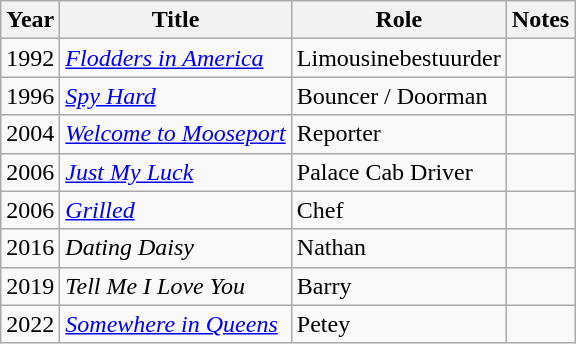<table class="wikitable sortable">
<tr>
<th>Year</th>
<th>Title</th>
<th>Role</th>
<th>Notes</th>
</tr>
<tr>
<td>1992</td>
<td><em><a href='#'>Flodders in America</a></em></td>
<td>Limousinebestuurder</td>
<td></td>
</tr>
<tr>
<td>1996</td>
<td><em><a href='#'>Spy Hard</a></em></td>
<td>Bouncer / Doorman</td>
<td></td>
</tr>
<tr>
<td>2004</td>
<td><em><a href='#'>Welcome to Mooseport</a></em></td>
<td>Reporter</td>
<td></td>
</tr>
<tr>
<td>2006</td>
<td><a href='#'><em>Just My Luck</em></a></td>
<td>Palace Cab Driver</td>
<td></td>
</tr>
<tr>
<td>2006</td>
<td><a href='#'><em>Grilled</em></a></td>
<td>Chef</td>
<td></td>
</tr>
<tr>
<td>2016</td>
<td><em>Dating Daisy</em></td>
<td>Nathan</td>
<td></td>
</tr>
<tr>
<td>2019</td>
<td><em>Tell Me I Love You</em></td>
<td>Barry</td>
<td></td>
</tr>
<tr>
<td>2022</td>
<td><em><a href='#'>Somewhere in Queens</a></em></td>
<td>Petey</td>
<td></td>
</tr>
</table>
